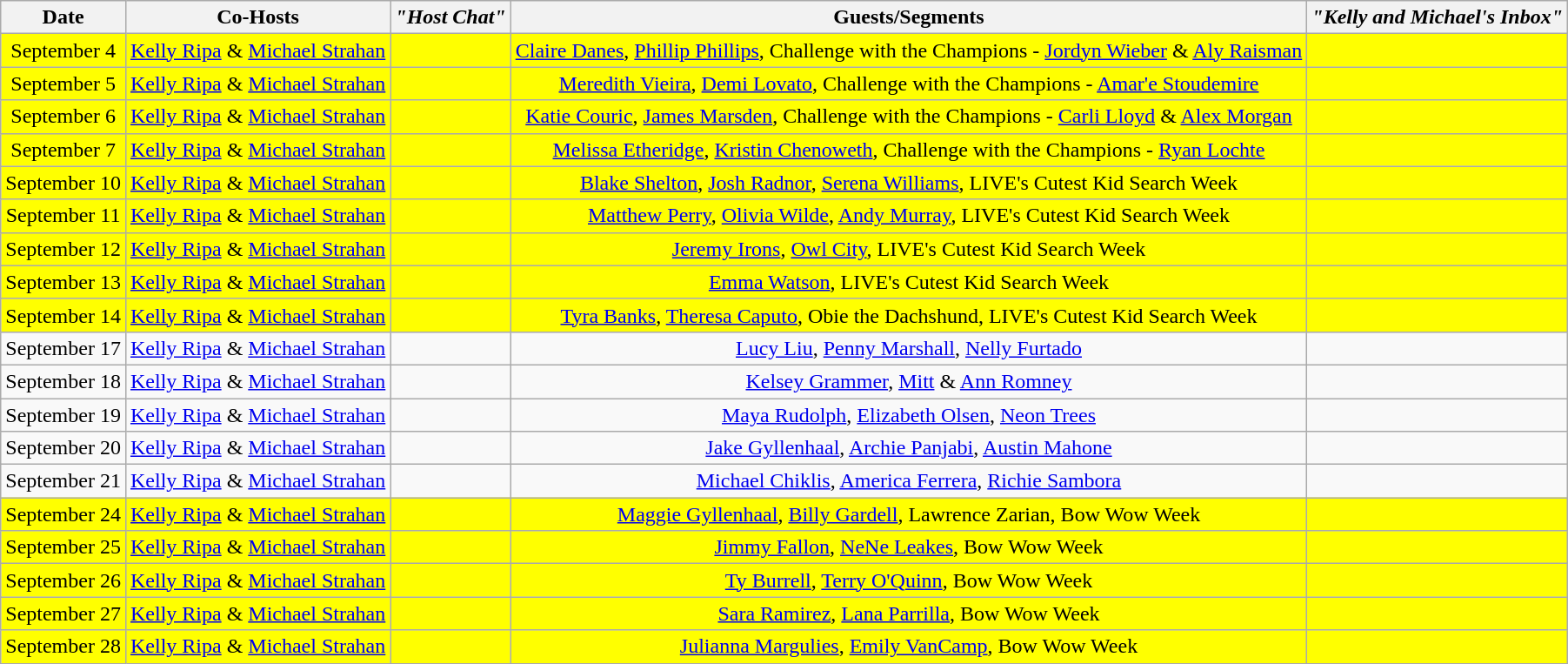<table class="wikitable sortable" style="text-align:center;">
<tr>
<th>Date</th>
<th>Co-Hosts</th>
<th><em>"Host Chat"</em></th>
<th>Guests/Segments</th>
<th><em>"Kelly and Michael's Inbox"</em></th>
</tr>
<tr style="background:yellow;">
<td>September 4</td>
<td><a href='#'>Kelly Ripa</a> & <a href='#'>Michael Strahan</a></td>
<td></td>
<td><a href='#'>Claire Danes</a>, <a href='#'>Phillip Phillips</a>, Challenge with the Champions - <a href='#'>Jordyn Wieber</a> & <a href='#'>Aly Raisman</a></td>
<td></td>
</tr>
<tr style="background:yellow;">
<td>September 5</td>
<td><a href='#'>Kelly Ripa</a> & <a href='#'>Michael Strahan</a></td>
<td></td>
<td><a href='#'>Meredith Vieira</a>, <a href='#'>Demi Lovato</a>, Challenge with the Champions - <a href='#'>Amar'e Stoudemire</a></td>
<td></td>
</tr>
<tr style="background:yellow;">
<td>September 6</td>
<td><a href='#'>Kelly Ripa</a> & <a href='#'>Michael Strahan</a></td>
<td></td>
<td><a href='#'>Katie Couric</a>, <a href='#'>James Marsden</a>, Challenge with the Champions - <a href='#'>Carli Lloyd</a> & <a href='#'>Alex Morgan</a></td>
<td></td>
</tr>
<tr style="background:yellow;">
<td>September 7</td>
<td><a href='#'>Kelly Ripa</a> & <a href='#'>Michael Strahan</a></td>
<td></td>
<td><a href='#'>Melissa Etheridge</a>, <a href='#'>Kristin Chenoweth</a>, Challenge with the Champions - <a href='#'>Ryan Lochte</a></td>
<td></td>
</tr>
<tr style="background:yellow;">
<td>September 10</td>
<td><a href='#'>Kelly Ripa</a> & <a href='#'>Michael Strahan</a></td>
<td></td>
<td><a href='#'>Blake Shelton</a>, <a href='#'>Josh Radnor</a>, <a href='#'>Serena Williams</a>, LIVE's Cutest Kid Search Week</td>
<td></td>
</tr>
<tr style="background:yellow;">
<td>September 11</td>
<td><a href='#'>Kelly Ripa</a> & <a href='#'>Michael Strahan</a></td>
<td></td>
<td><a href='#'>Matthew Perry</a>, <a href='#'>Olivia Wilde</a>, <a href='#'>Andy Murray</a>, LIVE's Cutest Kid Search Week</td>
<td></td>
</tr>
<tr style="background:yellow;">
<td>September 12</td>
<td><a href='#'>Kelly Ripa</a> & <a href='#'>Michael Strahan</a></td>
<td></td>
<td><a href='#'>Jeremy Irons</a>, <a href='#'>Owl City</a>, LIVE's Cutest Kid Search Week</td>
<td></td>
</tr>
<tr style="background:yellow;">
<td>September 13</td>
<td><a href='#'>Kelly Ripa</a> & <a href='#'>Michael Strahan</a></td>
<td></td>
<td><a href='#'>Emma Watson</a>, LIVE's Cutest Kid Search Week</td>
<td></td>
</tr>
<tr style="background:yellow;">
<td>September 14</td>
<td><a href='#'>Kelly Ripa</a> & <a href='#'>Michael Strahan</a></td>
<td></td>
<td><a href='#'>Tyra Banks</a>, <a href='#'>Theresa Caputo</a>, Obie the Dachshund, LIVE's Cutest Kid Search Week</td>
<td></td>
</tr>
<tr>
<td>September 17</td>
<td><a href='#'>Kelly Ripa</a> & <a href='#'>Michael Strahan</a></td>
<td></td>
<td><a href='#'>Lucy Liu</a>, <a href='#'>Penny Marshall</a>, <a href='#'>Nelly Furtado</a></td>
<td></td>
</tr>
<tr>
<td>September 18</td>
<td><a href='#'>Kelly Ripa</a> & <a href='#'>Michael Strahan</a></td>
<td></td>
<td><a href='#'>Kelsey Grammer</a>, <a href='#'>Mitt</a> & <a href='#'>Ann Romney</a></td>
<td></td>
</tr>
<tr>
<td>September 19</td>
<td><a href='#'>Kelly Ripa</a> & <a href='#'>Michael Strahan</a></td>
<td></td>
<td><a href='#'>Maya Rudolph</a>, <a href='#'>Elizabeth Olsen</a>, <a href='#'>Neon Trees</a></td>
<td></td>
</tr>
<tr>
<td>September 20</td>
<td><a href='#'>Kelly Ripa</a> & <a href='#'>Michael Strahan</a></td>
<td></td>
<td><a href='#'>Jake Gyllenhaal</a>, <a href='#'>Archie Panjabi</a>, <a href='#'>Austin Mahone</a></td>
<td></td>
</tr>
<tr>
<td>September 21</td>
<td><a href='#'>Kelly Ripa</a> & <a href='#'>Michael Strahan</a></td>
<td></td>
<td><a href='#'>Michael Chiklis</a>, <a href='#'>America Ferrera</a>, <a href='#'>Richie Sambora</a></td>
<td></td>
</tr>
<tr style="background:yellow;">
<td>September 24</td>
<td><a href='#'>Kelly Ripa</a> & <a href='#'>Michael Strahan</a></td>
<td></td>
<td><a href='#'>Maggie Gyllenhaal</a>, <a href='#'>Billy Gardell</a>, Lawrence Zarian, Bow Wow Week</td>
<td></td>
</tr>
<tr style="background:yellow;">
<td>September 25</td>
<td><a href='#'>Kelly Ripa</a> & <a href='#'>Michael Strahan</a></td>
<td></td>
<td><a href='#'>Jimmy Fallon</a>, <a href='#'>NeNe Leakes</a>, Bow Wow Week</td>
<td></td>
</tr>
<tr style="background:yellow;">
<td>September 26</td>
<td><a href='#'>Kelly Ripa</a> & <a href='#'>Michael Strahan</a></td>
<td></td>
<td><a href='#'>Ty Burrell</a>, <a href='#'>Terry O'Quinn</a>, Bow Wow Week</td>
<td></td>
</tr>
<tr style="background:yellow;">
<td>September 27</td>
<td><a href='#'>Kelly Ripa</a> & <a href='#'>Michael Strahan</a></td>
<td></td>
<td><a href='#'>Sara Ramirez</a>, <a href='#'>Lana Parrilla</a>, Bow Wow Week</td>
<td></td>
</tr>
<tr style="background:yellow;">
<td>September 28</td>
<td><a href='#'>Kelly Ripa</a> & <a href='#'>Michael Strahan</a></td>
<td></td>
<td><a href='#'>Julianna Margulies</a>, <a href='#'>Emily VanCamp</a>, Bow Wow Week</td>
<td></td>
</tr>
</table>
